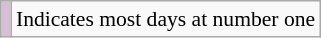<table class="wikitable" style="font-size:90%;">
<tr>
<td style="background-color:#D8BFD8"></td>
<td>Indicates most days at number one</td>
</tr>
</table>
